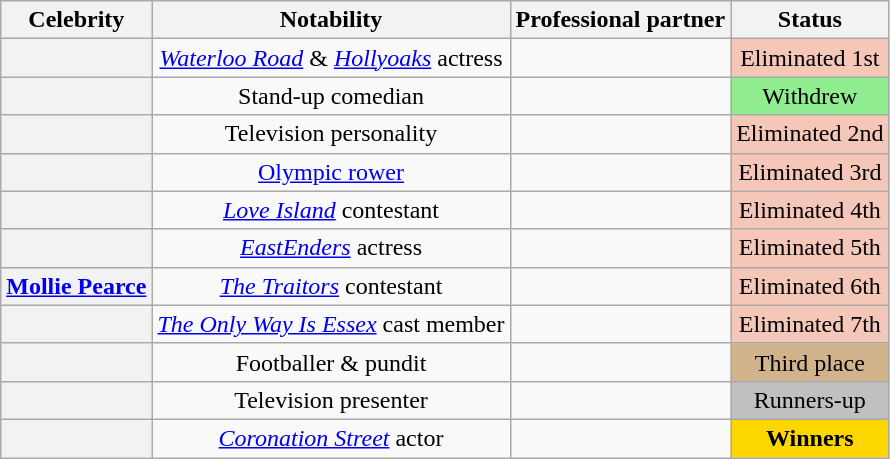<table class="wikitable sortable" style="text-align:center;">
<tr>
<th scope="col">Celebrity</th>
<th scope="col" class="unsortable">Notability</th>
<th scope="col">Professional partner</th>
<th scope="col">Status</th>
</tr>
<tr>
<th></th>
<td><a href='#'><em>Waterloo Road</em></a> & <em><a href='#'>Hollyoaks</a></em> actress</td>
<td></td>
<td bgcolor="f4c7b8">Eliminated 1st<br></td>
</tr>
<tr>
<th></th>
<td>Stand-up comedian</td>
<td></td>
<td style=background:lightgreen>Withdrew<br></td>
</tr>
<tr>
<th></th>
<td>Television personality</td>
<td></td>
<td bgcolor="f4c7b8">Eliminated 2nd<br></td>
</tr>
<tr>
<th></th>
<td><a href='#'>Olympic rower</a></td>
<td></td>
<td bgcolor="f4c7b8">Eliminated 3rd<br></td>
</tr>
<tr>
<th></th>
<td><em><a href='#'>Love Island</a></em> contestant</td>
<td> <em></em><br> <em></em></td>
<td bgcolor="f4c7b8">Eliminated 4th<br></td>
</tr>
<tr>
<th></th>
<td><em><a href='#'>EastEnders</a></em> actress</td>
<td><br></td>
<td bgcolor="f4c7b8">Eliminated 5th<br></td>
</tr>
<tr>
<th><a href='#'>Mollie Pearce</a></th>
<td><em><a href='#'>The Traitors</a></em> contestant</td>
<td></td>
<td bgcolor="f4c7b8">Eliminated 6th<br></td>
</tr>
<tr>
<th></th>
<td><em><a href='#'>The Only Way Is Essex</a></em> cast member</td>
<td></td>
<td bgcolor="f4c7b8">Eliminated 7th<br></td>
</tr>
<tr>
<th></th>
<td>Footballer & pundit</td>
<td></td>
<td bgcolor="tan">Third place<br></td>
</tr>
<tr>
<th></th>
<td>Television presenter</td>
<td></td>
<td bgcolor="silver">Runners-up<br></td>
</tr>
<tr>
<th></th>
<td><em><a href='#'>Coronation Street</a></em> actor</td>
<td></td>
<td bgcolor="gold"><strong>Winners</strong><br></td>
</tr>
</table>
